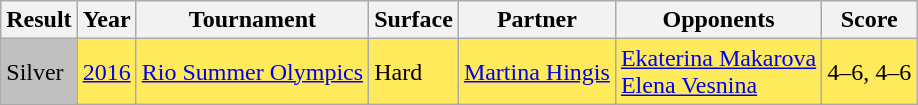<table class="sortable wikitable">
<tr>
<th>Result</th>
<th>Year</th>
<th>Tournament</th>
<th>Surface</th>
<th>Partner</th>
<th>Opponents</th>
<th class=unsortable>Score</th>
</tr>
<tr style=background:#ffea5c>
<td style=background:silver>Silver</td>
<td><a href='#'>2016</a></td>
<td><a href='#'>Rio Summer Olympics</a></td>
<td>Hard</td>
<td> <a href='#'>Martina Hingis</a></td>
<td> <a href='#'>Ekaterina Makarova</a> <br>  <a href='#'>Elena Vesnina</a></td>
<td>4–6, 4–6</td>
</tr>
</table>
